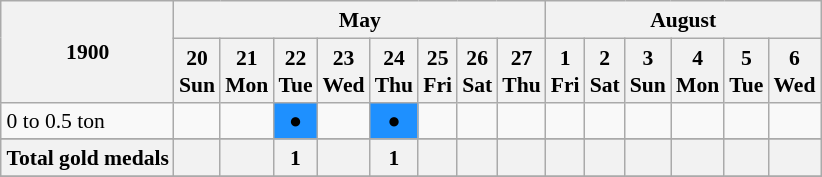<table class="wikitable" style="margin:0.5em auto; font-size:90%; line-height:1.25em;">
<tr>
<th rowspan=2>1900</th>
<th colspan=8>May</th>
<th colspan=6>August</th>
</tr>
<tr>
<th>20<br>Sun</th>
<th>21<br>Mon</th>
<th>22<br>Tue</th>
<th>23<br>Wed</th>
<th>24<br>Thu</th>
<th>25<br>Fri</th>
<th>26<br>Sat</th>
<th>27<br>Thu</th>
<th>1<br>Fri</th>
<th>2<br>Sat</th>
<th>3<br>Sun</th>
<th>4<br>Mon</th>
<th>5<br>Tue</th>
<th>6<br>Wed</th>
</tr>
<tr align="center">
<td align="left">0 to 0.5 ton</td>
<td></td>
<td></td>
<td bgcolor=DodgerBlue><span>●</span></td>
<td></td>
<td bgcolor=DodgerBlue><span>●</span></td>
<td></td>
<td></td>
<td></td>
<td></td>
<td></td>
<td></td>
<td></td>
<td></td>
<td></td>
</tr>
<tr align="center">
</tr>
<tr>
<th>Total gold medals</th>
<th></th>
<th></th>
<th>1</th>
<th></th>
<th>1</th>
<th></th>
<th></th>
<th></th>
<th></th>
<th></th>
<th></th>
<th></th>
<th></th>
<th></th>
</tr>
<tr>
</tr>
</table>
